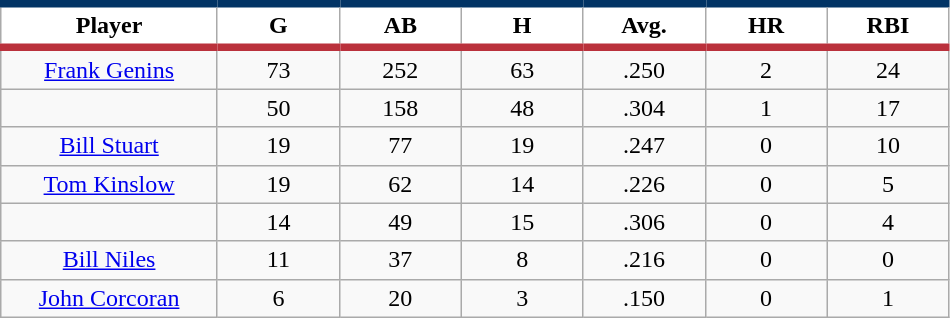<table class="wikitable sortable">
<tr>
<th style="background:#FFFFFF; border-top:#023465 5px solid; border-bottom:#ba313c 5px solid;" width="16%">Player</th>
<th style="background:#FFFFFF; border-top:#023465 5px solid; border-bottom:#ba313c 5px solid;" width="9%">G</th>
<th style="background:#FFFFFF; border-top:#023465 5px solid; border-bottom:#ba313c 5px solid;" width="9%">AB</th>
<th style="background:#FFFFFF; border-top:#023465 5px solid; border-bottom:#ba313c 5px solid;" width="9%">H</th>
<th style="background:#FFFFFF; border-top:#023465 5px solid; border-bottom:#ba313c 5px solid;" width="9%">Avg.</th>
<th style="background:#FFFFFF; border-top:#023465 5px solid; border-bottom:#ba313c 5px solid;" width="9%">HR</th>
<th style="background:#FFFFFF; border-top:#023465 5px solid; border-bottom:#ba313c 5px solid;" width="9%">RBI</th>
</tr>
<tr align="center">
<td><a href='#'>Frank Genins</a></td>
<td>73</td>
<td>252</td>
<td>63</td>
<td>.250</td>
<td>2</td>
<td>24</td>
</tr>
<tr align="center">
<td></td>
<td>50</td>
<td>158</td>
<td>48</td>
<td>.304</td>
<td>1</td>
<td>17</td>
</tr>
<tr align="center">
<td><a href='#'>Bill Stuart</a></td>
<td>19</td>
<td>77</td>
<td>19</td>
<td>.247</td>
<td>0</td>
<td>10</td>
</tr>
<tr align="center">
<td><a href='#'>Tom Kinslow</a></td>
<td>19</td>
<td>62</td>
<td>14</td>
<td>.226</td>
<td>0</td>
<td>5</td>
</tr>
<tr align="center">
<td></td>
<td>14</td>
<td>49</td>
<td>15</td>
<td>.306</td>
<td>0</td>
<td>4</td>
</tr>
<tr align="center">
<td><a href='#'>Bill Niles</a></td>
<td>11</td>
<td>37</td>
<td>8</td>
<td>.216</td>
<td>0</td>
<td>0</td>
</tr>
<tr align="center">
<td><a href='#'>John Corcoran</a></td>
<td>6</td>
<td>20</td>
<td>3</td>
<td>.150</td>
<td>0</td>
<td>1</td>
</tr>
</table>
